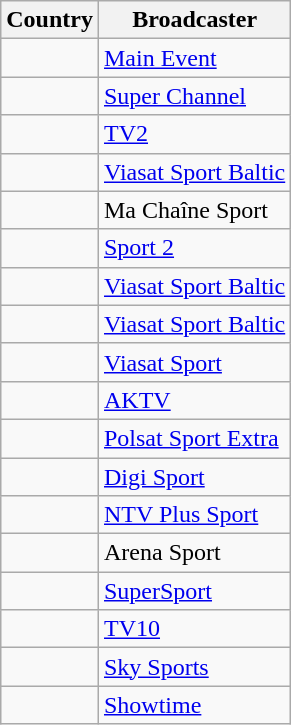<table class="wikitable">
<tr>
<th align=center>Country</th>
<th align=center>Broadcaster</th>
</tr>
<tr>
<td></td>
<td><a href='#'>Main Event</a></td>
</tr>
<tr>
<td></td>
<td><a href='#'>Super Channel</a></td>
</tr>
<tr>
<td></td>
<td><a href='#'>TV2</a></td>
</tr>
<tr>
<td></td>
<td><a href='#'>Viasat Sport Baltic</a></td>
</tr>
<tr>
<td></td>
<td>Ma Chaîne Sport</td>
</tr>
<tr>
<td></td>
<td><a href='#'>Sport 2</a></td>
</tr>
<tr>
<td></td>
<td><a href='#'>Viasat Sport Baltic</a></td>
</tr>
<tr>
<td></td>
<td><a href='#'>Viasat Sport Baltic</a></td>
</tr>
<tr>
<td></td>
<td><a href='#'>Viasat Sport</a></td>
</tr>
<tr>
<td></td>
<td><a href='#'>AKTV</a></td>
</tr>
<tr>
<td></td>
<td><a href='#'>Polsat Sport Extra</a></td>
</tr>
<tr>
<td></td>
<td><a href='#'>Digi Sport</a></td>
</tr>
<tr>
<td></td>
<td><a href='#'>NTV Plus Sport</a></td>
</tr>
<tr>
<td></td>
<td>Arena Sport</td>
</tr>
<tr>
<td></td>
<td><a href='#'>SuperSport</a></td>
</tr>
<tr>
<td></td>
<td><a href='#'>TV10</a></td>
</tr>
<tr>
<td></td>
<td><a href='#'>Sky Sports</a></td>
</tr>
<tr>
<td></td>
<td><a href='#'>Showtime</a></td>
</tr>
</table>
